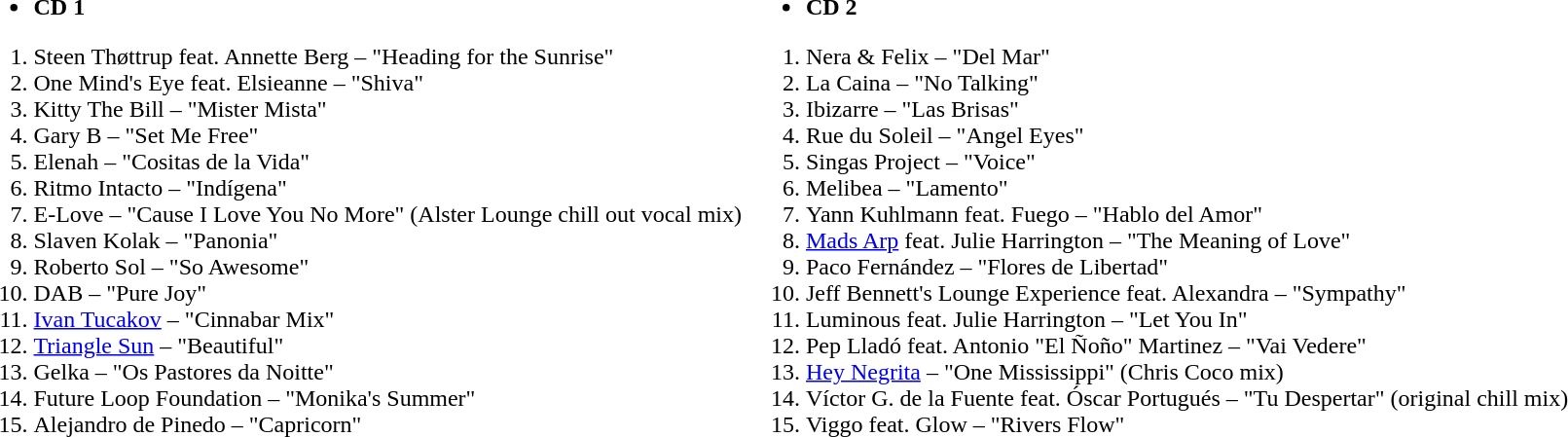<table border="0">
<tr>
<td><br><ul><li><strong>CD 1</strong></li></ul><ol><li>Steen Thøttrup feat. Annette Berg – "Heading for the Sunrise"</li><li>One Mind's Eye feat. Elsieanne – "Shiva"</li><li>Kitty The Bill – "Mister Mista"</li><li>Gary B – "Set Me Free"</li><li>Elenah – "Cositas de la Vida"</li><li>Ritmo Intacto – "Indígena"</li><li>E-Love – "Cause I Love You No More" (Alster Lounge chill out vocal mix)</li><li>Slaven Kolak – "Panonia"</li><li>Roberto Sol – "So Awesome"</li><li>DAB – "Pure Joy"</li><li><a href='#'>Ivan Tucakov</a> – "Cinnabar Mix"</li><li><a href='#'>Triangle Sun</a> – "Beautiful"</li><li>Gelka – "Os Pastores da Noitte"</li><li>Future Loop Foundation – "Monika's Summer"</li><li>Alejandro de Pinedo – "Capricorn"</li></ol></td>
<td valign="top"><br><ul><li><strong>CD 2</strong></li></ul><ol><li>Nera & Felix – "Del Mar"</li><li>La Caina – "No Talking"</li><li>Ibizarre – "Las Brisas"</li><li>Rue du Soleil – "Angel Eyes"</li><li>Singas Project – "Voice"</li><li>Melibea – "Lamento"</li><li>Yann Kuhlmann feat. Fuego – "Hablo del Amor"</li><li><a href='#'>Mads Arp</a> feat. Julie Harrington – "The Meaning of Love"</li><li>Paco Fernández – "Flores de Libertad"</li><li>Jeff Bennett's Lounge Experience feat. Alexandra – "Sympathy"</li><li>Luminous feat. Julie Harrington – "Let You In"</li><li>Pep Lladó feat. Antonio "El Ñoño" Martinez – "Vai Vedere"</li><li><a href='#'>Hey Negrita</a> – "One Mississippi" (Chris Coco mix)</li><li>Víctor G. de la Fuente feat. Óscar Portugués – "Tu Despertar" (original chill mix)</li><li>Viggo feat. Glow – "Rivers Flow"</li></ol></td>
</tr>
</table>
